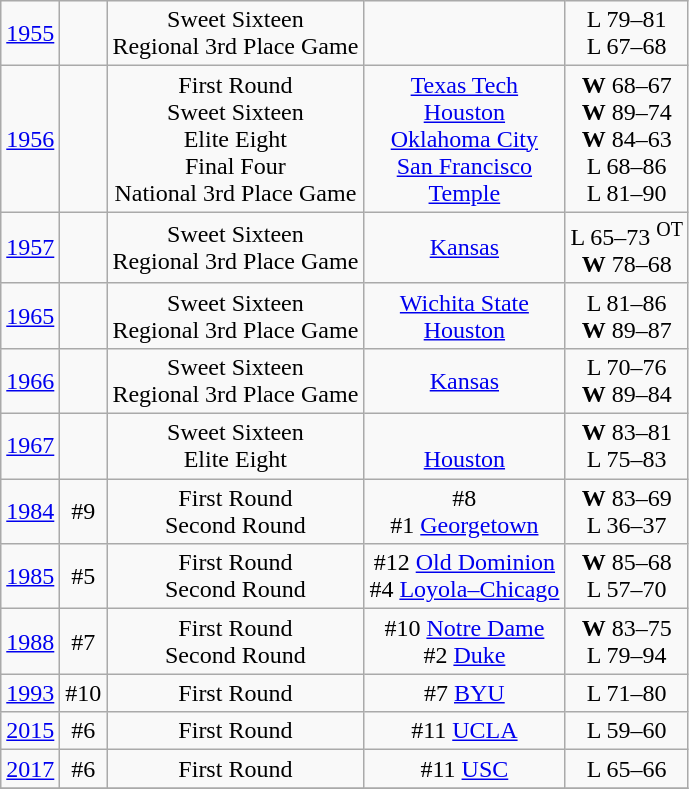<table class="wikitable">
<tr align="center">
<td><a href='#'>1955</a></td>
<td></td>
<td>Sweet Sixteen<br>Regional 3rd Place Game</td>
<td><br></td>
<td>L 79–81<br>L 67–68</td>
</tr>
<tr align="center">
<td><a href='#'>1956</a></td>
<td></td>
<td>First Round<br>Sweet Sixteen<br>Elite Eight<br>Final Four<br>National 3rd Place Game</td>
<td><a href='#'>Texas Tech</a><br><a href='#'>Houston</a><br><a href='#'>Oklahoma City</a><br><a href='#'>San Francisco</a><br><a href='#'>Temple</a></td>
<td><strong>W</strong> 68–67<br><strong>W</strong> 89–74<br><strong>W</strong> 84–63<br>L 68–86<br>L 81–90</td>
</tr>
<tr align="center">
<td><a href='#'>1957</a></td>
<td></td>
<td>Sweet Sixteen<br>Regional 3rd Place Game</td>
<td><a href='#'>Kansas</a><br></td>
<td>L 65–73 <sup>OT</sup><br><strong>W</strong> 78–68</td>
</tr>
<tr align="center">
<td><a href='#'>1965</a></td>
<td></td>
<td>Sweet Sixteen<br>Regional 3rd Place Game</td>
<td><a href='#'>Wichita State</a><br><a href='#'>Houston</a></td>
<td>L 81–86<br><strong>W</strong> 89–87</td>
</tr>
<tr align="center">
<td><a href='#'>1966</a></td>
<td></td>
<td>Sweet Sixteen<br>Regional 3rd Place Game</td>
<td><a href='#'>Kansas</a><br></td>
<td>L 70–76<br><strong>W</strong> 89–84</td>
</tr>
<tr align="center">
<td><a href='#'>1967</a></td>
<td></td>
<td>Sweet Sixteen<br>Elite Eight</td>
<td><br><a href='#'>Houston</a></td>
<td><strong>W</strong> 83–81<br>L 75–83</td>
</tr>
<tr align="center">
<td><a href='#'>1984</a></td>
<td>#9</td>
<td>First Round<br>Second Round</td>
<td>#8 <br>#1 <a href='#'>Georgetown</a></td>
<td><strong>W</strong> 83–69<br>L 36–37</td>
</tr>
<tr align="center">
<td><a href='#'>1985</a></td>
<td>#5</td>
<td>First Round<br>Second Round</td>
<td>#12 <a href='#'>Old Dominion</a><br>#4 <a href='#'>Loyola–Chicago</a></td>
<td><strong>W</strong> 85–68<br>L 57–70</td>
</tr>
<tr align="center">
<td><a href='#'>1988</a></td>
<td>#7</td>
<td>First Round<br>Second Round</td>
<td>#10 <a href='#'>Notre Dame</a><br>#2 <a href='#'>Duke</a></td>
<td><strong>W</strong> 83–75<br>L 79–94</td>
</tr>
<tr align="center">
<td><a href='#'>1993</a></td>
<td>#10</td>
<td>First Round</td>
<td>#7 <a href='#'>BYU</a></td>
<td>L 71–80</td>
</tr>
<tr align="center">
<td><a href='#'>2015</a></td>
<td>#6</td>
<td>First Round</td>
<td>#11 <a href='#'>UCLA</a></td>
<td>L 59–60</td>
</tr>
<tr align="center">
<td><a href='#'>2017</a></td>
<td>#6</td>
<td>First Round</td>
<td>#11 <a href='#'>USC</a></td>
<td>L 65–66</td>
</tr>
<tr align="center">
</tr>
</table>
